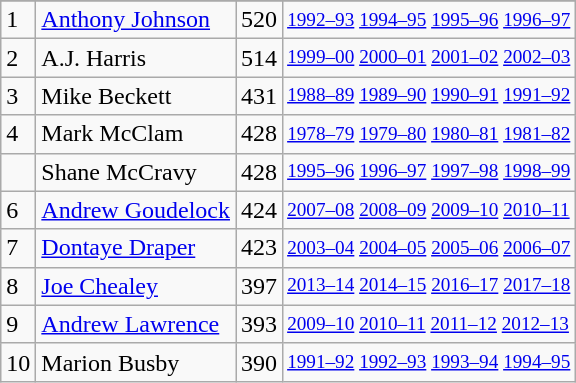<table class="wikitable">
<tr>
</tr>
<tr>
<td>1</td>
<td><a href='#'>Anthony Johnson</a></td>
<td>520</td>
<td style="font-size:80%;"><a href='#'>1992–93</a> <a href='#'>1994–95</a> <a href='#'>1995–96</a> <a href='#'>1996–97</a></td>
</tr>
<tr>
<td>2</td>
<td>A.J. Harris</td>
<td>514</td>
<td style="font-size:80%;"><a href='#'>1999–00</a> <a href='#'>2000–01</a> <a href='#'>2001–02</a> <a href='#'>2002–03</a></td>
</tr>
<tr>
<td>3</td>
<td>Mike Beckett</td>
<td>431</td>
<td style="font-size:80%;"><a href='#'>1988–89</a> <a href='#'>1989–90</a> <a href='#'>1990–91</a> <a href='#'>1991–92</a></td>
</tr>
<tr>
<td>4</td>
<td>Mark McClam</td>
<td>428</td>
<td style="font-size:80%;"><a href='#'>1978–79</a> <a href='#'>1979–80</a> <a href='#'>1980–81</a> <a href='#'>1981–82</a></td>
</tr>
<tr>
<td></td>
<td>Shane McCravy</td>
<td>428</td>
<td style="font-size:80%;"><a href='#'>1995–96</a> <a href='#'>1996–97</a> <a href='#'>1997–98</a> <a href='#'>1998–99</a></td>
</tr>
<tr>
<td>6</td>
<td><a href='#'>Andrew Goudelock</a></td>
<td>424</td>
<td style="font-size:80%;"><a href='#'>2007–08</a> <a href='#'>2008–09</a> <a href='#'>2009–10</a> <a href='#'>2010–11</a></td>
</tr>
<tr>
<td>7</td>
<td><a href='#'>Dontaye Draper</a></td>
<td>423</td>
<td style="font-size:80%;"><a href='#'>2003–04</a> <a href='#'>2004–05</a> <a href='#'>2005–06</a> <a href='#'>2006–07</a></td>
</tr>
<tr>
<td>8</td>
<td><a href='#'>Joe Chealey</a></td>
<td>397</td>
<td style="font-size:80%;"><a href='#'>2013–14</a> <a href='#'>2014–15</a> <a href='#'>2016–17</a> <a href='#'>2017–18</a></td>
</tr>
<tr>
<td>9</td>
<td><a href='#'>Andrew Lawrence</a></td>
<td>393</td>
<td style="font-size:80%;"><a href='#'>2009–10</a> <a href='#'>2010–11</a> <a href='#'>2011–12</a> <a href='#'>2012–13</a></td>
</tr>
<tr>
<td>10</td>
<td>Marion Busby</td>
<td>390</td>
<td style="font-size:80%;"><a href='#'>1991–92</a> <a href='#'>1992–93</a> <a href='#'>1993–94</a> <a href='#'>1994–95</a></td>
</tr>
</table>
